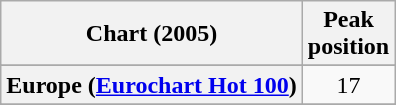<table class="wikitable sortable plainrowheaders" style="text-align:center">
<tr>
<th scope="col">Chart (2005)</th>
<th scope="col">Peak<br>position</th>
</tr>
<tr>
</tr>
<tr>
</tr>
<tr>
<th scope="row">Europe (<a href='#'>Eurochart Hot 100</a>)</th>
<td>17</td>
</tr>
<tr>
</tr>
<tr>
</tr>
<tr>
</tr>
<tr>
</tr>
<tr>
</tr>
<tr>
</tr>
<tr>
</tr>
<tr>
</tr>
<tr>
</tr>
<tr>
</tr>
</table>
